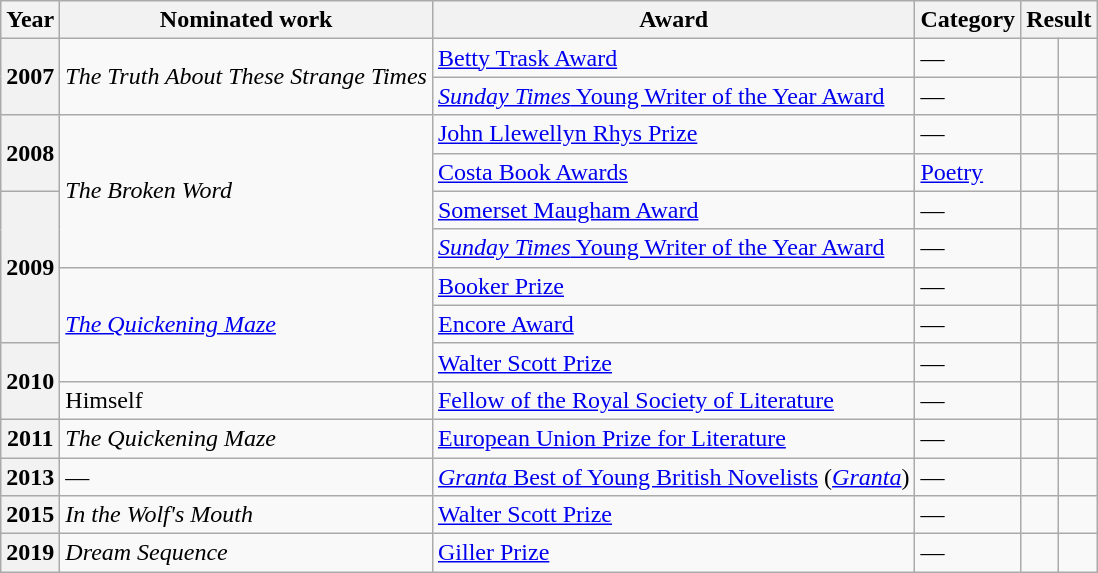<table class="wikitable">
<tr>
<th>Year</th>
<th>Nominated work</th>
<th>Award</th>
<th>Category</th>
<th colspan=2>Result</th>
</tr>
<tr>
<th rowspan="2">2007</th>
<td rowspan="2"><em>The Truth About These Strange Times</em></td>
<td><a href='#'>Betty Trask Award</a></td>
<td>—</td>
<td></td>
<td align="center"></td>
</tr>
<tr>
<td><a href='#'><em>Sunday Times</em> Young Writer of the Year Award</a></td>
<td>—</td>
<td></td>
<td align="center"></td>
</tr>
<tr>
<th rowspan="2">2008</th>
<td rowspan="4"><em>The Broken Word</em></td>
<td><a href='#'>John Llewellyn Rhys Prize</a></td>
<td>—</td>
<td></td>
<td align="center"></td>
</tr>
<tr>
<td><a href='#'>Costa Book Awards</a></td>
<td><a href='#'>Poetry</a></td>
<td></td>
<td align="center"></td>
</tr>
<tr>
<th rowspan="4" align="center">2009</th>
<td><a href='#'>Somerset Maugham Award</a></td>
<td>—</td>
<td></td>
<td align="center"></td>
</tr>
<tr>
<td><a href='#'><em>Sunday Times</em> Young Writer of the Year Award</a></td>
<td>—</td>
<td></td>
<td align="center"></td>
</tr>
<tr>
<td rowspan="3"><em><a href='#'>The Quickening Maze</a></em></td>
<td><a href='#'>Booker Prize</a></td>
<td>—</td>
<td></td>
<td align="center"></td>
</tr>
<tr>
<td><a href='#'>Encore Award</a></td>
<td>—</td>
<td></td>
<td align="center"></td>
</tr>
<tr>
<th rowspan="2" align="center">2010</th>
<td><a href='#'>Walter Scott Prize</a></td>
<td>—</td>
<td></td>
<td align="center"></td>
</tr>
<tr>
<td>Himself</td>
<td><a href='#'>Fellow of the Royal Society of Literature</a></td>
<td>—</td>
<td></td>
<td align="center"></td>
</tr>
<tr>
<th align="center">2011</th>
<td><em>The Quickening Maze</em></td>
<td><a href='#'>European Union Prize for Literature</a></td>
<td>—</td>
<td></td>
<td align="center"></td>
</tr>
<tr>
<th align="center">2013</th>
<td>—</td>
<td><a href='#'><em>Granta</em> Best of Young British Novelists</a> (<em><a href='#'>Granta</a></em>)</td>
<td>—</td>
<td></td>
<td align="center"></td>
</tr>
<tr>
<th align="center">2015</th>
<td><em>In the Wolf's Mouth</em></td>
<td><a href='#'>Walter Scott Prize</a></td>
<td>—</td>
<td></td>
<td align="center"></td>
</tr>
<tr>
<th align="center">2019</th>
<td><em>Dream Sequence</em></td>
<td><a href='#'>Giller Prize</a></td>
<td>—</td>
<td></td>
<td align="center"></td>
</tr>
</table>
